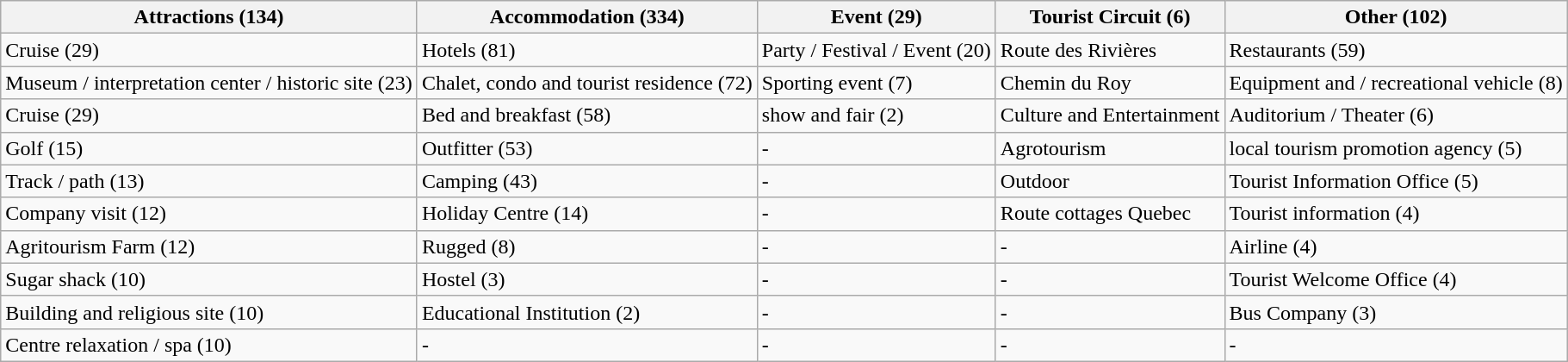<table Class = "wikitable sortable">
<tr>
<th>Attractions (134)</th>
<th>Accommodation (334)</th>
<th>Event (29)</th>
<th>Tourist Circuit (6)</th>
<th>Other (102)</th>
</tr>
<tr>
<td>Cruise (29)</td>
<td>Hotels (81)</td>
<td>Party / Festival / Event (20)</td>
<td>Route des Rivières</td>
<td>Restaurants (59)</td>
</tr>
<tr>
<td>Museum / interpretation center / historic site (23)</td>
<td>Chalet, condo and tourist residence (72)</td>
<td>Sporting event (7)</td>
<td>Chemin du Roy</td>
<td>Equipment and / recreational vehicle (8)</td>
</tr>
<tr>
<td>Cruise (29)</td>
<td>Bed and breakfast (58)</td>
<td>show and fair (2)</td>
<td>Culture and Entertainment</td>
<td>Auditorium / Theater (6)</td>
</tr>
<tr>
<td>Golf (15)</td>
<td>Outfitter (53)</td>
<td>-</td>
<td>Agrotourism</td>
<td>local tourism promotion agency (5)</td>
</tr>
<tr>
<td>Track / path (13)</td>
<td>Camping (43)</td>
<td>-</td>
<td>Outdoor</td>
<td>Tourist Information Office (5)</td>
</tr>
<tr>
<td>Company visit (12)</td>
<td>Holiday Centre (14)</td>
<td>-</td>
<td>Route cottages Quebec</td>
<td>Tourist information (4)</td>
</tr>
<tr>
<td>Agritourism Farm (12)</td>
<td>Rugged (8)</td>
<td>-</td>
<td>-</td>
<td>Airline (4)</td>
</tr>
<tr>
<td>Sugar shack (10)</td>
<td>Hostel (3)</td>
<td>-</td>
<td>-</td>
<td>Tourist Welcome Office (4)</td>
</tr>
<tr>
<td>Building and religious site (10)</td>
<td>Educational Institution (2)</td>
<td>-</td>
<td>-</td>
<td>Bus Company (3)</td>
</tr>
<tr>
<td>Centre relaxation / spa (10)</td>
<td>-</td>
<td>-</td>
<td>-</td>
<td>-</td>
</tr>
</table>
